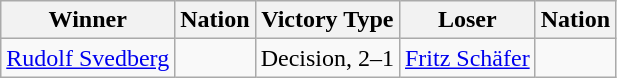<table class="wikitable sortable" style="text-align:left;">
<tr>
<th>Winner</th>
<th>Nation</th>
<th>Victory Type</th>
<th>Loser</th>
<th>Nation</th>
</tr>
<tr>
<td><a href='#'>Rudolf Svedberg</a></td>
<td></td>
<td>Decision, 2–1</td>
<td><a href='#'>Fritz Schäfer</a></td>
<td></td>
</tr>
</table>
